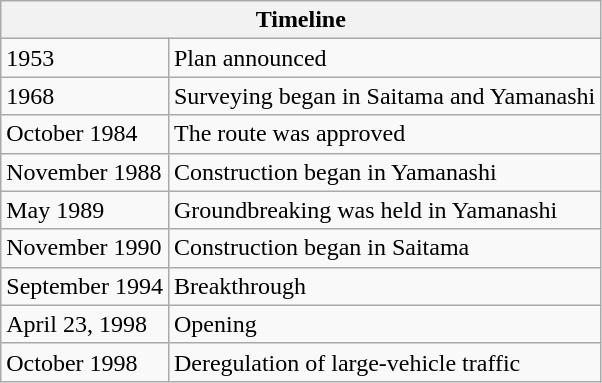<table class="wikitable">
<tr>
<th colspan=2>Timeline</th>
</tr>
<tr>
<td>1953</td>
<td>Plan announced</td>
</tr>
<tr>
<td>1968</td>
<td>Surveying began in Saitama and Yamanashi</td>
</tr>
<tr>
<td>October 1984</td>
<td>The route was approved</td>
</tr>
<tr>
<td>November 1988</td>
<td>Construction began in Yamanashi</td>
</tr>
<tr>
<td>May 1989</td>
<td>Groundbreaking was held in Yamanashi</td>
</tr>
<tr>
<td>November 1990</td>
<td>Construction began in Saitama</td>
</tr>
<tr>
<td>September 1994</td>
<td>Breakthrough</td>
</tr>
<tr>
<td>April 23, 1998</td>
<td>Opening</td>
</tr>
<tr>
<td>October 1998</td>
<td>Deregulation of large-vehicle traffic</td>
</tr>
</table>
